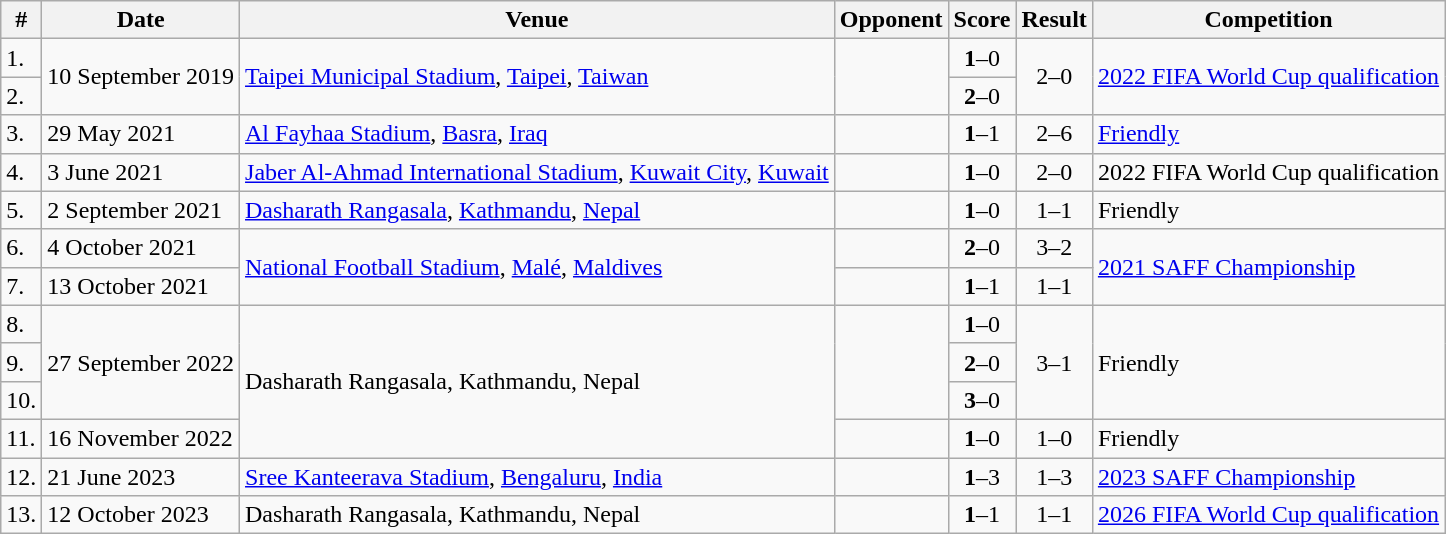<table class="wikitable">
<tr>
<th>#</th>
<th>Date</th>
<th>Venue</th>
<th>Opponent</th>
<th>Score</th>
<th>Result</th>
<th>Competition</th>
</tr>
<tr>
<td>1.</td>
<td rowspan=2>10 September 2019</td>
<td rowspan=2><a href='#'>Taipei Municipal Stadium</a>, <a href='#'>Taipei</a>, <a href='#'>Taiwan</a></td>
<td rowspan=2></td>
<td align=center><strong>1</strong>–0</td>
<td align="center" rowspan=2>2–0</td>
<td rowspan=2><a href='#'>2022 FIFA World Cup qualification</a></td>
</tr>
<tr>
<td>2.</td>
<td align=center><strong>2</strong>–0</td>
</tr>
<tr>
<td>3.</td>
<td>29 May 2021</td>
<td><a href='#'>Al Fayhaa Stadium</a>, <a href='#'>Basra</a>, <a href='#'>Iraq</a></td>
<td></td>
<td align=center><strong>1</strong>–1</td>
<td align=center>2–6</td>
<td><a href='#'>Friendly</a></td>
</tr>
<tr>
<td>4.</td>
<td>3 June 2021</td>
<td><a href='#'>Jaber Al-Ahmad International Stadium</a>, <a href='#'>Kuwait City</a>, <a href='#'>Kuwait</a></td>
<td></td>
<td align=center><strong>1</strong>–0</td>
<td align=center>2–0</td>
<td>2022 FIFA World Cup qualification</td>
</tr>
<tr>
<td>5.</td>
<td>2 September 2021</td>
<td><a href='#'>Dasharath Rangasala</a>, <a href='#'>Kathmandu</a>, <a href='#'>Nepal</a></td>
<td></td>
<td align=center><strong>1</strong>–0</td>
<td align=center>1–1</td>
<td>Friendly</td>
</tr>
<tr>
<td>6.</td>
<td>4 October 2021</td>
<td rowspan=2><a href='#'>National Football Stadium</a>, <a href='#'>Malé</a>, <a href='#'>Maldives</a></td>
<td></td>
<td align=center><strong>2</strong>–0</td>
<td align=center>3–2</td>
<td rowspan=2><a href='#'>2021 SAFF Championship</a></td>
</tr>
<tr>
<td>7.</td>
<td>13 October 2021</td>
<td></td>
<td align=center><strong>1</strong>–1</td>
<td align=center>1–1</td>
</tr>
<tr>
<td>8.</td>
<td rowspan=3>27 September 2022</td>
<td rowspan=4>Dasharath Rangasala, Kathmandu, Nepal</td>
<td rowspan=3></td>
<td align=center><strong>1</strong>–0</td>
<td rowspan=3 align=center>3–1</td>
<td rowspan=3>Friendly</td>
</tr>
<tr>
<td>9.</td>
<td align=center><strong>2</strong>–0</td>
</tr>
<tr>
<td>10.</td>
<td align=center><strong>3</strong>–0</td>
</tr>
<tr>
<td>11.</td>
<td>16 November 2022</td>
<td></td>
<td align=center><strong>1</strong>–0</td>
<td align=center>1–0</td>
<td>Friendly</td>
</tr>
<tr>
<td>12.</td>
<td>21 June 2023</td>
<td><a href='#'>Sree Kanteerava Stadium</a>, <a href='#'>Bengaluru</a>, <a href='#'>India</a></td>
<td></td>
<td align=center><strong>1</strong>–3</td>
<td align=center>1–3</td>
<td><a href='#'>2023 SAFF Championship</a></td>
</tr>
<tr>
<td>13.</td>
<td>12 October 2023</td>
<td>Dasharath Rangasala, Kathmandu, Nepal</td>
<td></td>
<td align=center><strong>1</strong>–1</td>
<td align=center>1–1</td>
<td><a href='#'>2026 FIFA World Cup qualification</a></td>
</tr>
</table>
